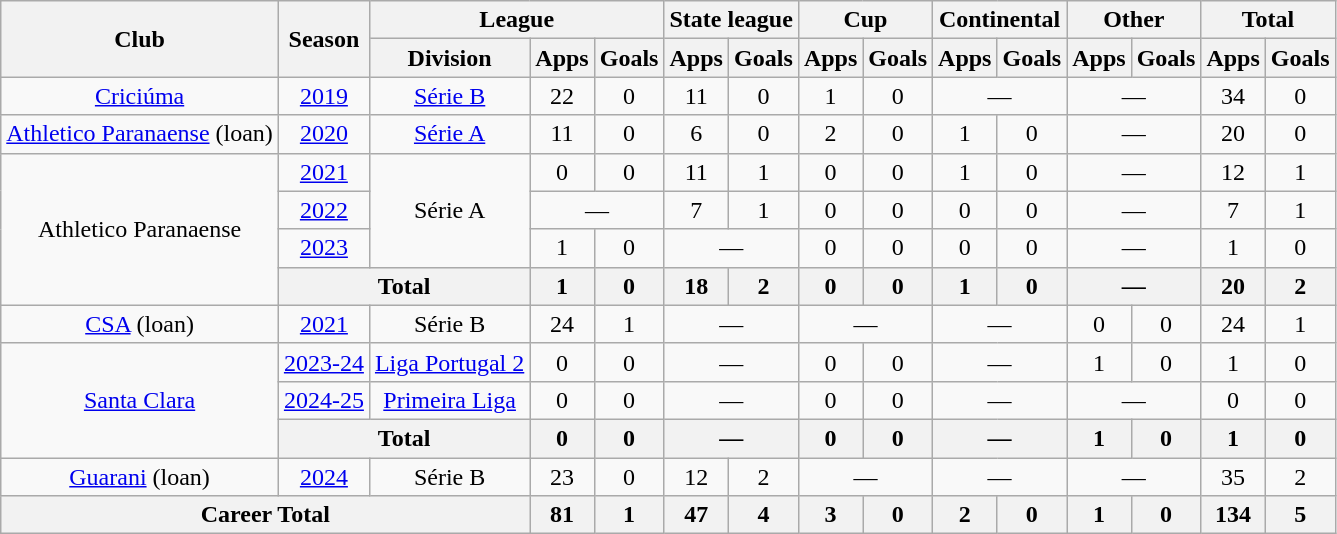<table class="wikitable" style="text-align: center">
<tr>
<th rowspan="2">Club</th>
<th rowspan="2">Season</th>
<th colspan="3">League</th>
<th colspan="2">State league</th>
<th colspan="2">Cup</th>
<th colspan="2">Continental</th>
<th colspan="2">Other</th>
<th colspan="2">Total</th>
</tr>
<tr>
<th>Division</th>
<th>Apps</th>
<th>Goals</th>
<th>Apps</th>
<th>Goals</th>
<th>Apps</th>
<th>Goals</th>
<th>Apps</th>
<th>Goals</th>
<th>Apps</th>
<th>Goals</th>
<th>Apps</th>
<th>Goals</th>
</tr>
<tr>
<td><a href='#'>Criciúma</a></td>
<td><a href='#'>2019</a></td>
<td><a href='#'>Série B</a></td>
<td>22</td>
<td>0</td>
<td>11</td>
<td>0</td>
<td>1</td>
<td>0</td>
<td colspan="2">—</td>
<td colspan="2">—</td>
<td>34</td>
<td>0</td>
</tr>
<tr>
<td><a href='#'>Athletico Paranaense</a> (loan)</td>
<td><a href='#'>2020</a></td>
<td><a href='#'>Série A</a></td>
<td>11</td>
<td>0</td>
<td>6</td>
<td>0</td>
<td>2</td>
<td>0</td>
<td>1</td>
<td>0</td>
<td colspan="2">—</td>
<td>20</td>
<td>0</td>
</tr>
<tr>
<td rowspan="4">Athletico Paranaense</td>
<td><a href='#'>2021</a></td>
<td rowspan="3">Série A</td>
<td>0</td>
<td>0</td>
<td>11</td>
<td>1</td>
<td>0</td>
<td>0</td>
<td>1</td>
<td>0</td>
<td colspan="2">—</td>
<td>12</td>
<td>1</td>
</tr>
<tr>
<td><a href='#'>2022</a></td>
<td colspan="2">—</td>
<td>7</td>
<td>1</td>
<td>0</td>
<td>0</td>
<td>0</td>
<td>0</td>
<td colspan="2">—</td>
<td>7</td>
<td>1</td>
</tr>
<tr>
<td><a href='#'>2023</a></td>
<td>1</td>
<td>0</td>
<td colspan="2">—</td>
<td>0</td>
<td>0</td>
<td>0</td>
<td>0</td>
<td colspan="2">—</td>
<td>1</td>
<td>0</td>
</tr>
<tr>
<th colspan="2">Total</th>
<th>1</th>
<th>0</th>
<th>18</th>
<th>2</th>
<th>0</th>
<th>0</th>
<th>1</th>
<th>0</th>
<th colspan="2">—</th>
<th>20</th>
<th>2</th>
</tr>
<tr>
<td><a href='#'>CSA</a> (loan)</td>
<td><a href='#'>2021</a></td>
<td>Série B</td>
<td>24</td>
<td>1</td>
<td colspan="2">—</td>
<td colspan="2">—</td>
<td colspan="2">—</td>
<td>0</td>
<td>0</td>
<td>24</td>
<td>1</td>
</tr>
<tr>
<td rowspan="3"><a href='#'>Santa Clara</a></td>
<td><a href='#'>2023-24</a></td>
<td><a href='#'>Liga Portugal 2</a></td>
<td>0</td>
<td>0</td>
<td colspan="2">—</td>
<td>0</td>
<td>0</td>
<td colspan="2">—</td>
<td>1</td>
<td>0</td>
<td>1</td>
<td>0</td>
</tr>
<tr>
<td><a href='#'>2024-25</a></td>
<td><a href='#'>Primeira Liga</a></td>
<td>0</td>
<td>0</td>
<td colspan="2">—</td>
<td>0</td>
<td>0</td>
<td colspan="2">—</td>
<td colspan="2">—</td>
<td>0</td>
<td>0</td>
</tr>
<tr>
<th colspan="2">Total</th>
<th>0</th>
<th>0</th>
<th colspan="2">—</th>
<th>0</th>
<th>0</th>
<th colspan="2">—</th>
<th>1</th>
<th>0</th>
<th>1</th>
<th>0</th>
</tr>
<tr>
<td><a href='#'>Guarani</a> (loan)</td>
<td><a href='#'>2024</a></td>
<td>Série B</td>
<td>23</td>
<td>0</td>
<td>12</td>
<td>2</td>
<td colspan="2">—</td>
<td colspan="2">—</td>
<td colspan="2">—</td>
<td>35</td>
<td>2</td>
</tr>
<tr>
<th colspan="3">Career Total</th>
<th>81</th>
<th>1</th>
<th>47</th>
<th>4</th>
<th>3</th>
<th>0</th>
<th>2</th>
<th>0</th>
<th>1</th>
<th>0</th>
<th>134</th>
<th>5</th>
</tr>
</table>
